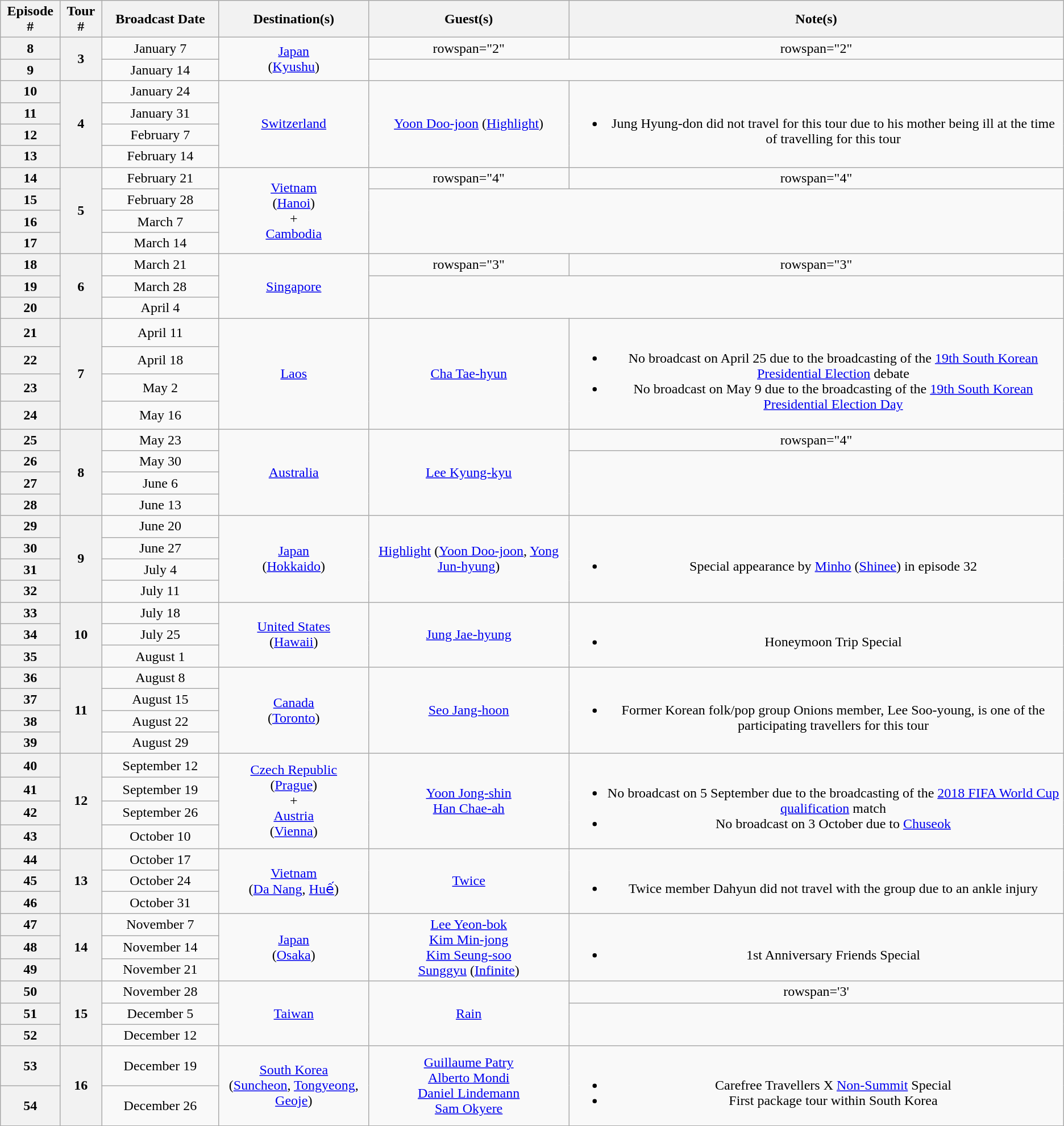<table class="wikitable">
<tr>
<th>Episode #</th>
<th>Tour #</th>
<th width=130>Broadcast Date</th>
<th>Destination(s)</th>
<th>Guest(s)</th>
<th>Note(s)</th>
</tr>
<tr style="text-align:center;">
<th>8</th>
<th rowspan="2">3</th>
<td>January 7</td>
<td rowspan="2"><a href='#'>Japan</a><br>(<a href='#'>Kyushu</a>)</td>
<td>rowspan="2" </td>
<td>rowspan="2" </td>
</tr>
<tr style="text-align:center;">
<th>9</th>
<td>January 14</td>
</tr>
<tr style="text-align:center;">
<th>10</th>
<th rowspan="4">4</th>
<td>January 24</td>
<td rowspan="4"><a href='#'>Switzerland</a></td>
<td rowspan="4"><a href='#'>Yoon Doo-joon</a> (<a href='#'>Highlight</a>)</td>
<td rowspan="4"><br><ul><li>Jung Hyung-don did not travel for this tour due to his mother being ill at the time of travelling for this tour</li></ul></td>
</tr>
<tr style="text-align:center;">
<th>11</th>
<td>January 31</td>
</tr>
<tr style="text-align:center;">
<th>12</th>
<td>February 7</td>
</tr>
<tr style="text-align:center;">
<th>13</th>
<td>February 14</td>
</tr>
<tr style="text-align:center;">
<th>14</th>
<th rowspan="4">5</th>
<td>February 21</td>
<td rowspan="4"><a href='#'>Vietnam</a><br>(<a href='#'>Hanoi</a>)<br>+<br><a href='#'>Cambodia</a></td>
<td>rowspan="4" </td>
<td>rowspan="4" </td>
</tr>
<tr style="text-align:center;">
<th>15</th>
<td>February 28</td>
</tr>
<tr style="text-align:center;">
<th>16</th>
<td>March 7</td>
</tr>
<tr style="text-align:center;">
<th>17</th>
<td>March 14</td>
</tr>
<tr style="text-align:center;">
<th>18</th>
<th rowspan="3">6</th>
<td>March 21</td>
<td rowspan="3"><a href='#'>Singapore</a></td>
<td>rowspan="3" </td>
<td>rowspan="3" </td>
</tr>
<tr style="text-align:center;">
<th>19</th>
<td>March 28</td>
</tr>
<tr style="text-align:center;">
<th>20</th>
<td>April 4</td>
</tr>
<tr style="text-align:center;">
<th>21</th>
<th rowspan="4">7</th>
<td>April 11</td>
<td rowspan="4"><a href='#'>Laos</a></td>
<td rowspan="4"><a href='#'>Cha Tae-hyun</a></td>
<td rowspan="4"><br><ul><li>No broadcast on April 25 due to the broadcasting of the <a href='#'>19th South Korean Presidential Election</a> debate</li><li>No broadcast on May 9 due to the broadcasting of the <a href='#'>19th South Korean Presidential Election Day</a></li></ul></td>
</tr>
<tr style="text-align:center;">
<th>22</th>
<td>April 18</td>
</tr>
<tr style="text-align:center;">
<th>23</th>
<td>May 2</td>
</tr>
<tr style="text-align:center;">
<th>24</th>
<td>May 16</td>
</tr>
<tr style="text-align:center;">
<th>25</th>
<th rowspan="4">8</th>
<td>May 23</td>
<td rowspan="4"><a href='#'>Australia</a></td>
<td rowspan="4"><a href='#'>Lee Kyung-kyu</a></td>
<td>rowspan="4" </td>
</tr>
<tr style="text-align:center;">
<th>26</th>
<td>May 30</td>
</tr>
<tr style="text-align:center;">
<th>27</th>
<td>June 6</td>
</tr>
<tr style="text-align:center;">
<th>28</th>
<td>June 13</td>
</tr>
<tr style="text-align:center;">
<th>29</th>
<th rowspan="4">9</th>
<td>June 20</td>
<td rowspan="4"><a href='#'>Japan</a><br>(<a href='#'>Hokkaido</a>)</td>
<td rowspan="4"><a href='#'>Highlight</a> (<a href='#'>Yoon Doo-joon</a>, <a href='#'>Yong Jun-hyung</a>)</td>
<td rowspan="4"><br><ul><li>Special appearance by <a href='#'>Minho</a> (<a href='#'>Shinee</a>) in episode 32</li></ul></td>
</tr>
<tr style="text-align:center;">
<th>30</th>
<td>June 27</td>
</tr>
<tr style="text-align:center;">
<th>31</th>
<td>July 4</td>
</tr>
<tr style="text-align:center;">
<th>32</th>
<td>July 11</td>
</tr>
<tr style="text-align:center;">
<th>33</th>
<th rowspan="3">10</th>
<td>July 18</td>
<td rowspan="3"><a href='#'>United States</a><br>(<a href='#'>Hawaii</a>)</td>
<td rowspan="3"><a href='#'>Jung Jae-hyung</a></td>
<td rowspan="3"><br><ul><li>Honeymoon Trip Special</li></ul></td>
</tr>
<tr style="text-align:center;">
<th>34</th>
<td>July 25</td>
</tr>
<tr style="text-align:center;">
<th>35</th>
<td>August 1</td>
</tr>
<tr style="text-align:center;">
<th>36</th>
<th rowspan="4">11</th>
<td>August 8</td>
<td rowspan="4"><a href='#'>Canada</a><br>(<a href='#'>Toronto</a>)</td>
<td rowspan="4"><a href='#'>Seo Jang-hoon</a></td>
<td rowspan="4"><br><ul><li>Former Korean folk/pop group Onions member, Lee Soo-young, is one of the participating travellers for this tour</li></ul></td>
</tr>
<tr style="text-align:center;">
<th>37</th>
<td>August 15</td>
</tr>
<tr style="text-align:center;">
<th>38</th>
<td>August 22</td>
</tr>
<tr style="text-align:center;">
<th>39</th>
<td>August 29</td>
</tr>
<tr style="text-align:center;">
<th>40</th>
<th rowspan="4">12</th>
<td>September 12</td>
<td rowspan="4"><a href='#'>Czech Republic</a><br>(<a href='#'>Prague</a>)<br>+<br><a href='#'>Austria</a><br>(<a href='#'>Vienna</a>)</td>
<td rowspan="4"><a href='#'>Yoon Jong-shin</a><br><a href='#'>Han Chae-ah</a></td>
<td rowspan='4'><br><ul><li>No broadcast on 5 September due to the broadcasting of the <a href='#'>2018 FIFA World Cup qualification</a> match</li><li>No broadcast on 3 October due to <a href='#'>Chuseok</a></li></ul></td>
</tr>
<tr style="text-align:center;">
<th>41</th>
<td>September 19</td>
</tr>
<tr style="text-align:center;">
<th>42</th>
<td>September 26</td>
</tr>
<tr style="text-align:center;">
<th>43</th>
<td>October 10</td>
</tr>
<tr style="text-align:center;">
<th>44</th>
<th rowspan="3">13</th>
<td>October 17</td>
<td rowspan="3"><a href='#'>Vietnam</a><br>(<a href='#'>Da Nang</a>, <a href='#'>Huế</a>)</td>
<td rowspan="3"><a href='#'>Twice</a></td>
<td rowspan='3'><br><ul><li>Twice member Dahyun did not travel with the group due to an ankle injury</li></ul></td>
</tr>
<tr style="text-align:center;">
<th>45</th>
<td>October 24</td>
</tr>
<tr style="text-align:center;">
<th>46</th>
<td>October 31</td>
</tr>
<tr style="text-align:center;">
<th>47</th>
<th rowspan="3">14</th>
<td>November 7</td>
<td rowspan="3"><a href='#'>Japan</a><br>(<a href='#'>Osaka</a>)</td>
<td rowspan="3"><a href='#'>Lee Yeon-bok</a><br><a href='#'>Kim Min-jong</a><br><a href='#'>Kim Seung-soo</a><br><a href='#'>Sunggyu</a> (<a href='#'>Infinite</a>)</td>
<td rowspan='3'><br><ul><li>1st Anniversary Friends Special</li></ul></td>
</tr>
<tr style="text-align:center;">
<th>48</th>
<td>November 14</td>
</tr>
<tr style="text-align:center;">
<th>49</th>
<td>November 21</td>
</tr>
<tr style="text-align:center;">
<th>50</th>
<th rowspan="3">15</th>
<td>November 28</td>
<td rowspan="3"><a href='#'>Taiwan</a></td>
<td rowspan="3"><a href='#'>Rain</a></td>
<td>rowspan='3' </td>
</tr>
<tr style="text-align:center;">
<th>51</th>
<td>December 5</td>
</tr>
<tr style="text-align:center;">
<th>52</th>
<td>December 12</td>
</tr>
<tr style="text-align:center;">
<th>53</th>
<th rowspan="3">16</th>
<td>December 19</td>
<td rowspan="3"><a href='#'>South Korea</a><br>(<a href='#'>Suncheon</a>, <a href='#'>Tongyeong</a>, <a href='#'>Geoje</a>)</td>
<td rowspan="3"><a href='#'>Guillaume Patry</a><br><a href='#'>Alberto Mondi</a><br><a href='#'>Daniel Lindemann</a><br><a href='#'>Sam Okyere</a></td>
<td rowspan='3'><br><ul><li>Carefree Travellers X <a href='#'>Non-Summit</a> Special</li><li>First package tour within South Korea</li></ul></td>
</tr>
<tr style="text-align:center;">
<th>54</th>
<td>December 26</td>
</tr>
<tr style="text-align:center;">
</tr>
</table>
